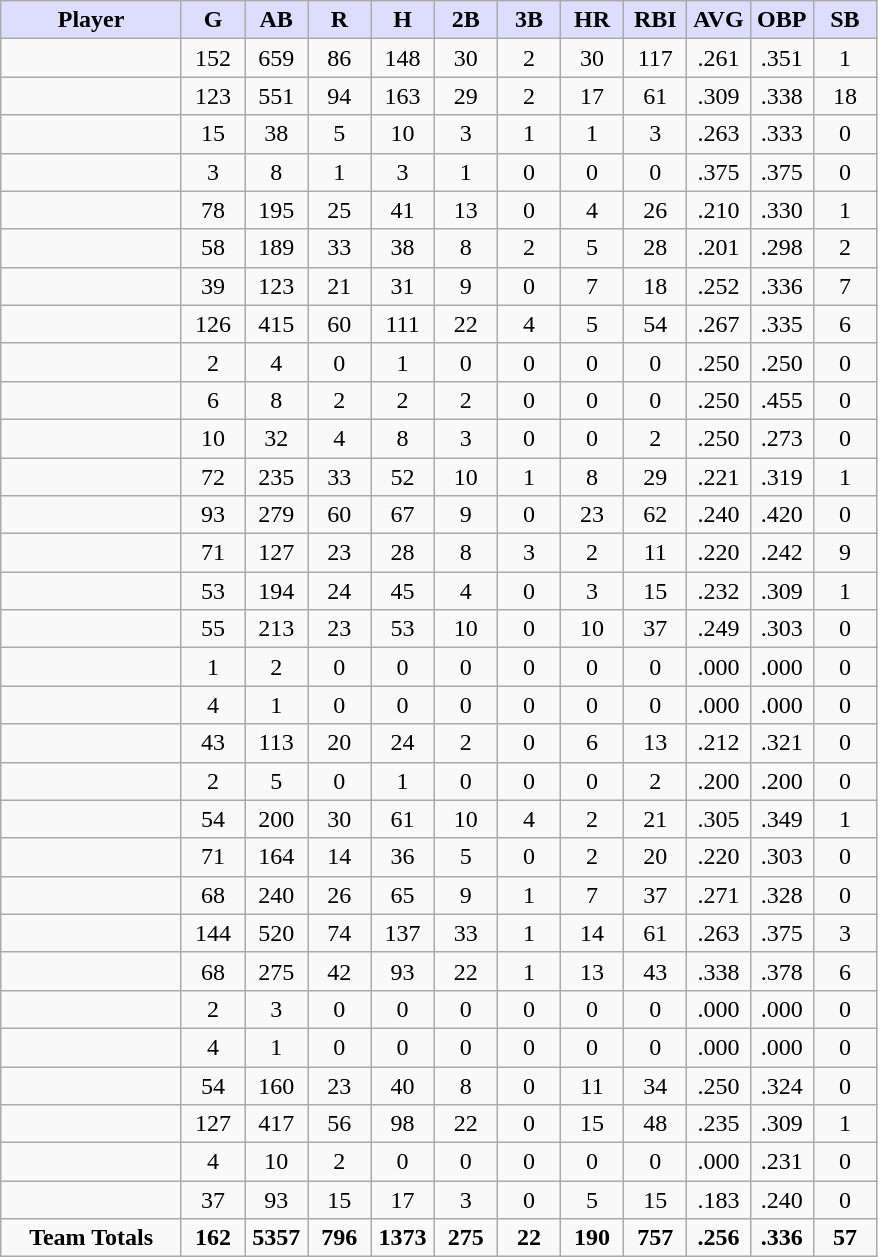<table class="wikitable" style="text-align:center;">
<tr>
<th style="background:#ddf; width:20%;"><strong>Player</strong></th>
<th style="background:#ddf; width:7%;"><strong>G</strong></th>
<th style="background:#ddf; width:7%;"><strong>AB</strong></th>
<th style="background:#ddf; width:7%;"><strong>R</strong></th>
<th style="background:#ddf; width:7%;"><strong>H</strong></th>
<th style="background:#ddf; width:7%;"><strong>2B</strong></th>
<th style="background:#ddf; width:7%;"><strong>3B</strong></th>
<th style="background:#ddf; width:7%;"><strong>HR</strong></th>
<th style="background:#ddf; width:7%;"><strong>RBI</strong></th>
<th style="background:#ddf; width:7%;"><strong>AVG</strong></th>
<th style="background:#ddf; width:7%;"><strong>OBP</strong></th>
<th style="background:#ddf; width:7%;"><strong>SB</strong></th>
</tr>
<tr>
<td align=left></td>
<td>152</td>
<td>659</td>
<td>86</td>
<td>148</td>
<td>30</td>
<td>2</td>
<td>30</td>
<td>117</td>
<td>.261</td>
<td>.351</td>
<td>1</td>
</tr>
<tr>
<td align=left></td>
<td>123</td>
<td>551</td>
<td>94</td>
<td>163</td>
<td>29</td>
<td>2</td>
<td>17</td>
<td>61</td>
<td>.309</td>
<td>.338</td>
<td>18</td>
</tr>
<tr>
<td align=left></td>
<td>15</td>
<td>38</td>
<td>5</td>
<td>10</td>
<td>3</td>
<td>1</td>
<td>1</td>
<td>3</td>
<td>.263</td>
<td>.333</td>
<td>0</td>
</tr>
<tr>
<td align=left></td>
<td>3</td>
<td>8</td>
<td>1</td>
<td>3</td>
<td>1</td>
<td>0</td>
<td>0</td>
<td>0</td>
<td>.375</td>
<td>.375</td>
<td>0</td>
</tr>
<tr>
<td align=left></td>
<td>78</td>
<td>195</td>
<td>25</td>
<td>41</td>
<td>13</td>
<td>0</td>
<td>4</td>
<td>26</td>
<td>.210</td>
<td>.330</td>
<td>1</td>
</tr>
<tr>
<td align=left></td>
<td>58</td>
<td>189</td>
<td>33</td>
<td>38</td>
<td>8</td>
<td>2</td>
<td>5</td>
<td>28</td>
<td>.201</td>
<td>.298</td>
<td>2</td>
</tr>
<tr>
<td align=left></td>
<td>39</td>
<td>123</td>
<td>21</td>
<td>31</td>
<td>9</td>
<td>0</td>
<td>7</td>
<td>18</td>
<td>.252</td>
<td>.336</td>
<td>7</td>
</tr>
<tr>
<td align=left></td>
<td>126</td>
<td>415</td>
<td>60</td>
<td>111</td>
<td>22</td>
<td>4</td>
<td>5</td>
<td>54</td>
<td>.267</td>
<td>.335</td>
<td>6</td>
</tr>
<tr>
<td align=left></td>
<td>2</td>
<td>4</td>
<td>0</td>
<td>1</td>
<td>0</td>
<td>0</td>
<td>0</td>
<td>0</td>
<td>.250</td>
<td>.250</td>
<td>0</td>
</tr>
<tr>
<td align=left></td>
<td>6</td>
<td>8</td>
<td>2</td>
<td>2</td>
<td>2</td>
<td>0</td>
<td>0</td>
<td>0</td>
<td>.250</td>
<td>.455</td>
<td>0</td>
</tr>
<tr>
<td align=left></td>
<td>10</td>
<td>32</td>
<td>4</td>
<td>8</td>
<td>3</td>
<td>0</td>
<td>0</td>
<td>2</td>
<td>.250</td>
<td>.273</td>
<td>0</td>
</tr>
<tr>
<td align=left></td>
<td>72</td>
<td>235</td>
<td>33</td>
<td>52</td>
<td>10</td>
<td>1</td>
<td>8</td>
<td>29</td>
<td>.221</td>
<td>.319</td>
<td>1</td>
</tr>
<tr>
<td align=left></td>
<td>93</td>
<td>279</td>
<td>60</td>
<td>67</td>
<td>9</td>
<td>0</td>
<td>23</td>
<td>62</td>
<td>.240</td>
<td>.420</td>
<td>0</td>
</tr>
<tr>
<td align=left></td>
<td>71</td>
<td>127</td>
<td>23</td>
<td>28</td>
<td>8</td>
<td>3</td>
<td>2</td>
<td>11</td>
<td>.220</td>
<td>.242</td>
<td>9</td>
</tr>
<tr>
<td align=left></td>
<td>53</td>
<td>194</td>
<td>24</td>
<td>45</td>
<td>4</td>
<td>0</td>
<td>3</td>
<td>15</td>
<td>.232</td>
<td>.309</td>
<td>1</td>
</tr>
<tr>
<td align=left></td>
<td>55</td>
<td>213</td>
<td>23</td>
<td>53</td>
<td>10</td>
<td>0</td>
<td>10</td>
<td>37</td>
<td>.249</td>
<td>.303</td>
<td>0</td>
</tr>
<tr>
<td align=left></td>
<td>1</td>
<td>2</td>
<td>0</td>
<td>0</td>
<td>0</td>
<td>0</td>
<td>0</td>
<td>0</td>
<td>.000</td>
<td>.000</td>
<td>0</td>
</tr>
<tr>
<td align=left></td>
<td>4</td>
<td>1</td>
<td>0</td>
<td>0</td>
<td>0</td>
<td>0</td>
<td>0</td>
<td>0</td>
<td>.000</td>
<td>.000</td>
<td>0</td>
</tr>
<tr>
<td align=left></td>
<td>43</td>
<td>113</td>
<td>20</td>
<td>24</td>
<td>2</td>
<td>0</td>
<td>6</td>
<td>13</td>
<td>.212</td>
<td>.321</td>
<td>0</td>
</tr>
<tr>
<td align=left></td>
<td>2</td>
<td>5</td>
<td>0</td>
<td>1</td>
<td>0</td>
<td>0</td>
<td>0</td>
<td>2</td>
<td>.200</td>
<td>.200</td>
<td>0</td>
</tr>
<tr>
<td align=left></td>
<td>54</td>
<td>200</td>
<td>30</td>
<td>61</td>
<td>10</td>
<td>4</td>
<td>2</td>
<td>21</td>
<td>.305</td>
<td>.349</td>
<td>1</td>
</tr>
<tr>
<td align=left></td>
<td>71</td>
<td>164</td>
<td>14</td>
<td>36</td>
<td>5</td>
<td>0</td>
<td>2</td>
<td>20</td>
<td>.220</td>
<td>.303</td>
<td>0</td>
</tr>
<tr>
<td align=left></td>
<td>68</td>
<td>240</td>
<td>26</td>
<td>65</td>
<td>9</td>
<td>1</td>
<td>7</td>
<td>37</td>
<td>.271</td>
<td>.328</td>
<td>0</td>
</tr>
<tr>
<td align=left></td>
<td>144</td>
<td>520</td>
<td>74</td>
<td>137</td>
<td>33</td>
<td>1</td>
<td>14</td>
<td>61</td>
<td>.263</td>
<td>.375</td>
<td>3</td>
</tr>
<tr>
<td align=left></td>
<td>68</td>
<td>275</td>
<td>42</td>
<td>93</td>
<td>22</td>
<td>1</td>
<td>13</td>
<td>43</td>
<td>.338</td>
<td>.378</td>
<td>6</td>
</tr>
<tr>
<td align=left></td>
<td>2</td>
<td>3</td>
<td>0</td>
<td>0</td>
<td>0</td>
<td>0</td>
<td>0</td>
<td>0</td>
<td>.000</td>
<td>.000</td>
<td>0</td>
</tr>
<tr>
<td align=left></td>
<td>4</td>
<td>1</td>
<td>0</td>
<td>0</td>
<td>0</td>
<td>0</td>
<td>0</td>
<td>0</td>
<td>.000</td>
<td>.000</td>
<td>0</td>
</tr>
<tr>
<td align=left></td>
<td>54</td>
<td>160</td>
<td>23</td>
<td>40</td>
<td>8</td>
<td>0</td>
<td>11</td>
<td>34</td>
<td>.250</td>
<td>.324</td>
<td>0</td>
</tr>
<tr>
<td align=left></td>
<td>127</td>
<td>417</td>
<td>56</td>
<td>98</td>
<td>22</td>
<td>0</td>
<td>15</td>
<td>48</td>
<td>.235</td>
<td>.309</td>
<td>1</td>
</tr>
<tr>
<td align=left></td>
<td>4</td>
<td>10</td>
<td>2</td>
<td>0</td>
<td>0</td>
<td>0</td>
<td>0</td>
<td>0</td>
<td>.000</td>
<td>.231</td>
<td>0</td>
</tr>
<tr>
<td align=left></td>
<td>37</td>
<td>93</td>
<td>15</td>
<td>17</td>
<td>3</td>
<td>0</td>
<td>5</td>
<td>15</td>
<td>.183</td>
<td>.240</td>
<td>0</td>
</tr>
<tr class="sortbottom">
<td><strong>Team Totals</strong></td>
<td><strong>162</strong></td>
<td><strong>5357</strong></td>
<td><strong>796</strong></td>
<td><strong>1373</strong></td>
<td><strong>275</strong></td>
<td><strong>22</strong></td>
<td><strong>190</strong></td>
<td><strong>757</strong></td>
<td><strong>.256</strong></td>
<td><strong>.336</strong></td>
<td><strong>57</strong></td>
</tr>
</table>
